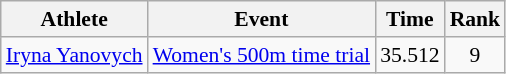<table class=wikitable style="font-size:90%">
<tr>
<th>Athlete</th>
<th>Event</th>
<th>Time</th>
<th>Rank</th>
</tr>
<tr align=center>
<td align=left><a href='#'>Iryna Yanovych</a></td>
<td align=left><a href='#'>Women's 500m time trial</a></td>
<td>35.512</td>
<td>9</td>
</tr>
</table>
